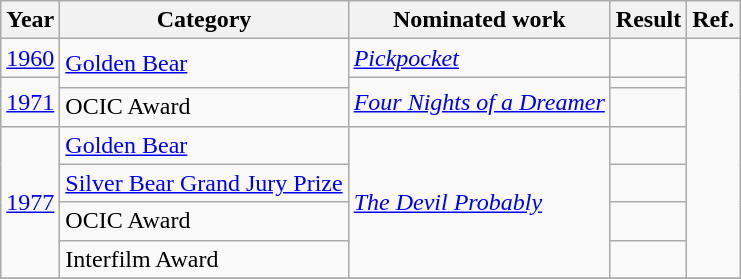<table class="wikitable">
<tr>
<th>Year</th>
<th>Category</th>
<th>Nominated work</th>
<th>Result</th>
<th>Ref.</th>
</tr>
<tr>
<td><a href='#'>1960</a></td>
<td rowspan=2><a href='#'>Golden Bear</a></td>
<td><em><a href='#'>Pickpocket</a></em></td>
<td></td>
<td rowspan=7></td>
</tr>
<tr>
<td rowspan=2><a href='#'>1971</a></td>
<td rowspan=2><em><a href='#'>Four Nights of a Dreamer</a></em></td>
<td></td>
</tr>
<tr>
<td>OCIC Award</td>
<td></td>
</tr>
<tr>
<td rowspan=4><a href='#'>1977</a></td>
<td><a href='#'>Golden Bear</a></td>
<td rowspan=4><em><a href='#'>The Devil Probably</a></em></td>
<td></td>
</tr>
<tr>
<td><a href='#'>Silver Bear Grand Jury Prize</a></td>
<td></td>
</tr>
<tr>
<td>OCIC Award</td>
<td></td>
</tr>
<tr>
<td>Interfilm Award</td>
<td></td>
</tr>
<tr>
</tr>
</table>
